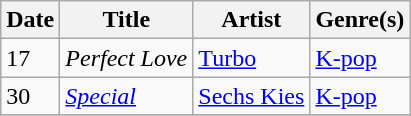<table class="wikitable" style="text-align: left;">
<tr>
<th>Date</th>
<th>Title</th>
<th>Artist</th>
<th>Genre(s)</th>
</tr>
<tr>
<td>17</td>
<td><em>Perfect Love</em></td>
<td><a href='#'>Turbo</a></td>
<td><a href='#'>K-pop</a></td>
</tr>
<tr>
<td>30</td>
<td><em><a href='#'>Special</a></em></td>
<td><a href='#'>Sechs Kies</a></td>
<td><a href='#'>K-pop</a></td>
</tr>
<tr>
</tr>
</table>
